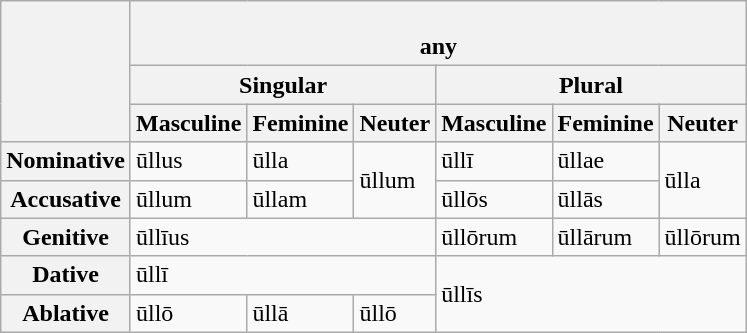<table class="wikitable">
<tr>
<th rowspan="3"></th>
<th colspan="6"><br>any</th>
</tr>
<tr>
<th colspan="3">Singular</th>
<th colspan="3">Plural</th>
</tr>
<tr>
<th>Masculine</th>
<th>Feminine</th>
<th>Neuter</th>
<th>Masculine</th>
<th>Feminine</th>
<th>Neuter</th>
</tr>
<tr>
<th>Nominative</th>
<td>ūllus</td>
<td>ūlla</td>
<td rowspan="2">ūllum</td>
<td>ūllī</td>
<td>ūllae</td>
<td rowspan="2">ūlla</td>
</tr>
<tr>
<th>Accusative</th>
<td>ūllum</td>
<td>ūllam</td>
<td>ūllōs</td>
<td>ūllās</td>
</tr>
<tr>
<th>Genitive</th>
<td colspan="3">ūllīus</td>
<td>ūllōrum</td>
<td>ūllārum</td>
<td>ūllōrum</td>
</tr>
<tr>
<th>Dative</th>
<td colspan="3">ūllī</td>
<td rowspan="2" colspan="3">ūllīs</td>
</tr>
<tr>
<th>Ablative</th>
<td>ūllō</td>
<td>ūllā</td>
<td>ūllō</td>
</tr>
</table>
